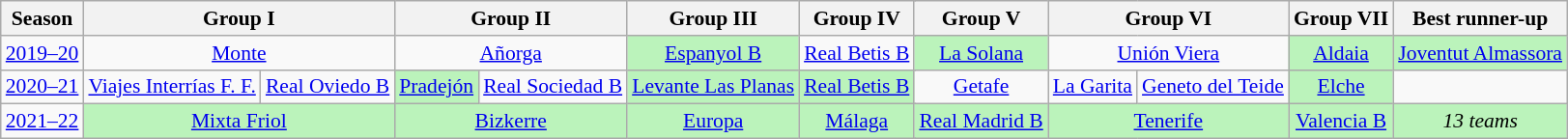<table class="wikitable" style="text-align:center; font-size:90%">
<tr>
<th>Season</th>
<th colspan="2">Group I</th>
<th colspan="2">Group II</th>
<th colspan="2">Group III</th>
<th colspan="2">Group IV</th>
<th colspan="2">Group V</th>
<th colspan="2">Group VI</th>
<th colspan="2">Group VII</th>
<th>Best runner-up</th>
</tr>
<tr>
<td><a href='#'>2019–20</a></td>
<td colspan="2"><a href='#'>Monte</a></td>
<td colspan="2"><a href='#'>Añorga</a></td>
<td colspan="2" bgcolor=BBF3BB><a href='#'>Espanyol B</a></td>
<td colspan="2"><a href='#'>Real Betis B</a></td>
<td colspan="2" bgcolor=BBF3BB><a href='#'>La Solana</a></td>
<td colspan="2"><a href='#'>Unión Viera</a></td>
<td colspan="2" bgcolor=BBF3BB><a href='#'>Aldaia</a></td>
<td colspan="2" bgcolor=BBF3BB><a href='#'>Joventut Almassora</a></td>
</tr>
<tr>
<td><a href='#'>2020–21</a></td>
<td><a href='#'>Viajes Interrías F. F.</a></td>
<td><a href='#'>Real Oviedo B</a></td>
<td bgcolor=BBF3BB><a href='#'>Pradejón</a></td>
<td><a href='#'>Real Sociedad B</a></td>
<td colspan="2" bgcolor=BBF3BB><a href='#'>Levante Las Planas</a></td>
<td bgcolor=BBF3BB colspan="2"><a href='#'>Real Betis B</a></td>
<td colspan="2"><a href='#'>Getafe</a></td>
<td><a href='#'>La Garita</a></td>
<td><a href='#'>Geneto del Teide</a></td>
<td colspan="2" bgcolor=BBF3BB><a href='#'>Elche</a></td>
<td></td>
</tr>
<tr>
<td><a href='#'>2021–22</a></td>
<td colspan="2" bgcolor=BBF3BB><a href='#'>Mixta Friol</a></td>
<td colspan="2" bgcolor=BBF3BB><a href='#'>Bizkerre</a></td>
<td colspan="2" bgcolor=BBF3BB><a href='#'>Europa</a></td>
<td colspan="2" bgcolor=BBF3BB><a href='#'>Málaga</a></td>
<td colspan="2" bgcolor=BBF3BB><a href='#'>Real Madrid B</a></td>
<td colspan="2" bgcolor=BBF3BB><a href='#'>Tenerife</a></td>
<td colspan="2" bgcolor=BBF3BB><a href='#'>Valencia B</a></td>
<td bgcolor=BBF3BB><em>13 teams</em></td>
</tr>
</table>
